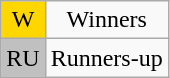<table class="wikitable" style="text-align:center">
<tr>
<td style=background:gold>W</td>
<td>Winners</td>
</tr>
<tr>
<td style=background:silver>RU</td>
<td>Runners-up</td>
</tr>
</table>
